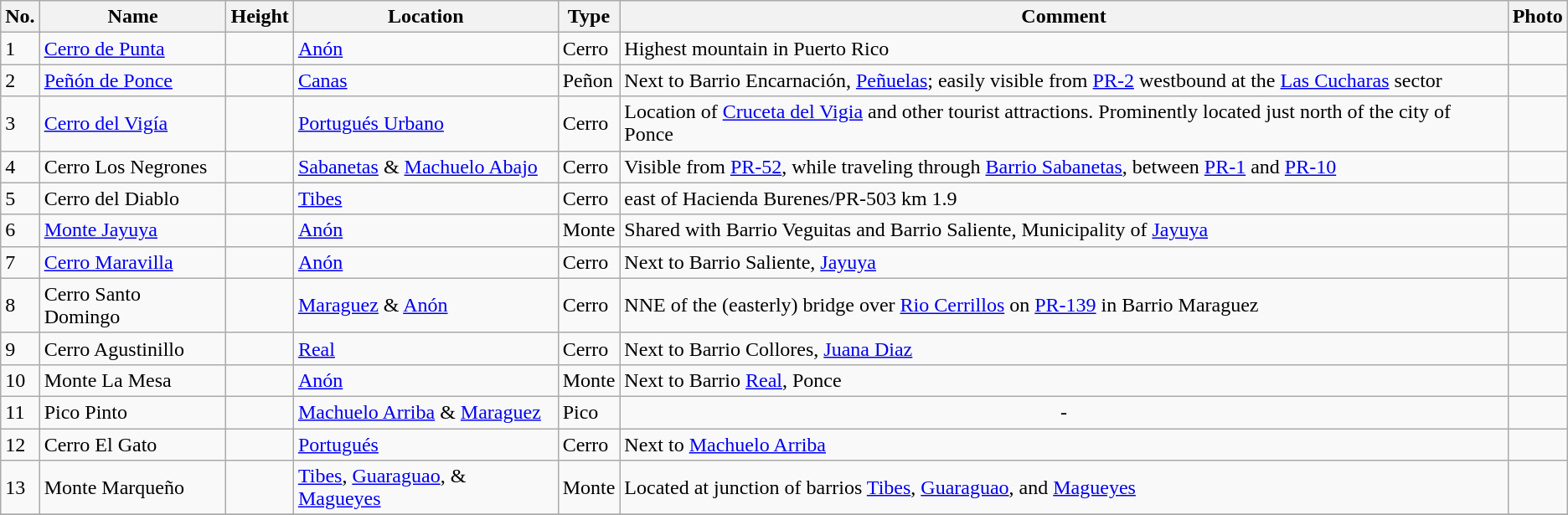<table class="wikitable sortable">
<tr>
<th>No.</th>
<th>Name</th>
<th>Height</th>
<th>Location</th>
<th>Type</th>
<th>Comment</th>
<th>Photo</th>
</tr>
<tr>
<td>1</td>
<td><a href='#'>Cerro de Punta</a></td>
<td></td>
<td><a href='#'>Anón</a></td>
<td>Cerro</td>
<td>Highest mountain in Puerto Rico</td>
<td></td>
</tr>
<tr>
<td>2</td>
<td><a href='#'>Peñón de Ponce</a></td>
<td></td>
<td><a href='#'>Canas</a></td>
<td>Peñon</td>
<td>Next to Barrio Encarnación, <a href='#'>Peñuelas</a>; easily visible from <a href='#'>PR-2</a> westbound at the <a href='#'>Las Cucharas</a> sector</td>
<td></td>
</tr>
<tr>
<td>3</td>
<td><a href='#'>Cerro del Vigía</a></td>
<td></td>
<td><a href='#'>Portugués Urbano</a></td>
<td>Cerro</td>
<td>Location of <a href='#'>Cruceta del Vigia</a> and other tourist attractions. Prominently located just north of the city of Ponce</td>
<td></td>
</tr>
<tr>
<td>4</td>
<td>Cerro Los Negrones</td>
<td></td>
<td><a href='#'>Sabanetas</a> & <a href='#'>Machuelo Abajo</a></td>
<td>Cerro</td>
<td>Visible from <a href='#'>PR-52</a>, while traveling through <a href='#'>Barrio Sabanetas</a>, between <a href='#'>PR-1</a> and <a href='#'>PR-10</a></td>
<td></td>
</tr>
<tr>
<td>5</td>
<td>Cerro del Diablo</td>
<td></td>
<td><a href='#'>Tibes</a></td>
<td>Cerro</td>
<td align="left"> east of Hacienda Burenes/PR-503 km 1.9</td>
<td></td>
</tr>
<tr>
<td>6</td>
<td><a href='#'>Monte Jayuya</a></td>
<td></td>
<td><a href='#'>Anón</a></td>
<td>Monte</td>
<td>Shared with Barrio Veguitas and Barrio Saliente, Municipality of <a href='#'>Jayuya</a></td>
<td></td>
</tr>
<tr>
<td>7</td>
<td><a href='#'>Cerro Maravilla</a></td>
<td></td>
<td><a href='#'>Anón</a></td>
<td>Cerro</td>
<td>Next to Barrio Saliente, <a href='#'>Jayuya</a></td>
<td></td>
</tr>
<tr>
<td>8</td>
<td>Cerro Santo Domingo</td>
<td></td>
<td><a href='#'>Maraguez</a> & <a href='#'>Anón</a></td>
<td>Cerro</td>
<td align="left"> NNE of the (easterly) bridge over <a href='#'>Rio Cerrillos</a> on <a href='#'>PR-139</a> in Barrio Maraguez</td>
<td></td>
</tr>
<tr>
<td>9</td>
<td>Cerro Agustinillo</td>
<td></td>
<td><a href='#'>Real</a></td>
<td>Cerro</td>
<td>Next to Barrio Collores, <a href='#'>Juana Diaz</a></td>
<td></td>
</tr>
<tr>
<td>10</td>
<td>Monte La Mesa</td>
<td></td>
<td><a href='#'>Anón</a></td>
<td>Monte</td>
<td>Next to Barrio <a href='#'>Real</a>, Ponce</td>
<td></td>
</tr>
<tr>
<td>11</td>
<td>Pico Pinto</td>
<td></td>
<td><a href='#'>Machuelo Arriba</a> & <a href='#'>Maraguez</a></td>
<td>Pico</td>
<td align="center">-</td>
<td></td>
</tr>
<tr>
<td>12</td>
<td>Cerro El Gato</td>
<td></td>
<td><a href='#'>Portugués</a></td>
<td>Cerro</td>
<td>Next to <a href='#'>Machuelo Arriba</a></td>
<td></td>
</tr>
<tr>
<td>13</td>
<td>Monte Marqueño</td>
<td></td>
<td><a href='#'>Tibes</a>, <a href='#'>Guaraguao</a>, & <a href='#'>Magueyes</a></td>
<td>Monte</td>
<td>Located at junction of barrios <a href='#'>Tibes</a>, <a href='#'>Guaraguao</a>, and <a href='#'>Magueyes</a></td>
<td></td>
</tr>
<tr>
</tr>
</table>
